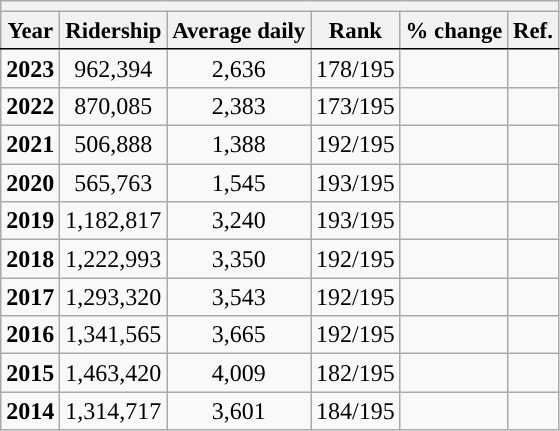<table class="wikitable sortable" style="text-align:right;">
<tr>
<th colspan="6" style="background-color:#"></th>
</tr>
<tr style="font-size:95%; text-align:center">
<th style="border-bottom:1px solid black">Year</th>
<th style="border-bottom:1px solid black">Ridership</th>
<th style="border-bottom:1px solid black">Average daily</th>
<th style="border-bottom:1px solid black">Rank</th>
<th style="border-bottom:1px solid black">% change</th>
<th style="border-bottom:1px solid black">Ref.</th>
</tr>
<tr style="text-align:center;">
<td><strong>2023</strong></td>
<td>962,394</td>
<td>2,636</td>
<td>178/195</td>
<td></td>
<td></td>
</tr>
<tr style="text-align:center;">
<td><strong>2022</strong></td>
<td>870,085</td>
<td>2,383</td>
<td>173/195</td>
<td></td>
<td></td>
</tr>
<tr style="text-align:center;">
<td><strong>2021</strong></td>
<td>506,888</td>
<td>1,388</td>
<td>192/195</td>
<td></td>
<td></td>
</tr>
<tr style="text-align:center;">
<td><strong>2020</strong></td>
<td>565,763</td>
<td>1,545</td>
<td>193/195</td>
<td></td>
<td></td>
</tr>
<tr style="text-align:center;">
<td><strong>2019</strong></td>
<td>1,182,817</td>
<td>3,240</td>
<td>193/195</td>
<td></td>
<td></td>
</tr>
<tr style="text-align:center;">
<td><strong>2018</strong></td>
<td>1,222,993</td>
<td>3,350</td>
<td>192/195</td>
<td></td>
<td></td>
</tr>
<tr style="text-align:center;">
<td><strong>2017</strong></td>
<td>1,293,320</td>
<td>3,543</td>
<td>192/195</td>
<td></td>
<td></td>
</tr>
<tr style="text-align:center;">
<td><strong>2016</strong></td>
<td>1,341,565</td>
<td>3,665</td>
<td>192/195</td>
<td></td>
<td></td>
</tr>
<tr style="text-align:center;">
<td><strong>2015</strong></td>
<td>1,463,420</td>
<td>4,009</td>
<td>182/195</td>
<td></td>
<td></td>
</tr>
<tr style="text-align:center;">
<td><strong>2014</strong></td>
<td>1,314,717</td>
<td>3,601</td>
<td>184/195</td>
<td></td>
<td></td>
</tr>
</table>
